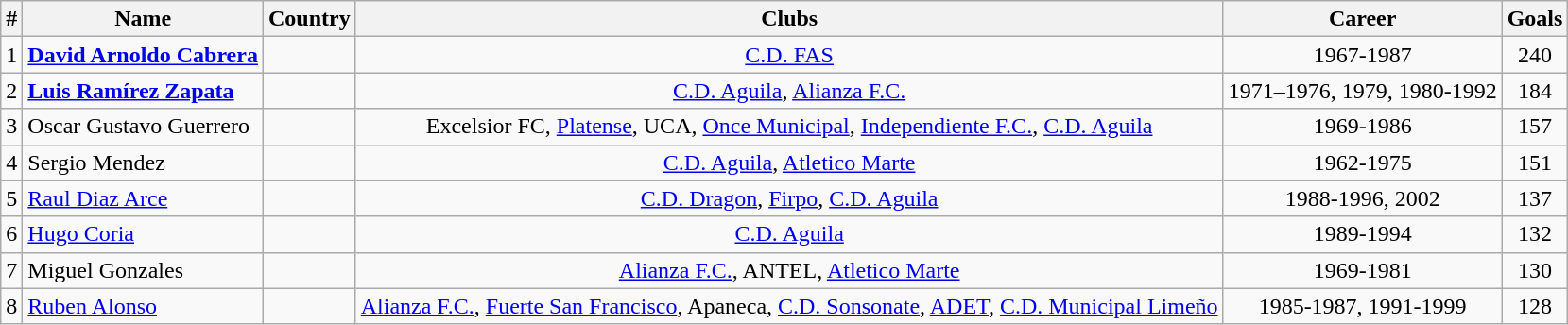<table class="wikitable" style="text-align:center;">
<tr>
<th>#</th>
<th>Name</th>
<th>Country</th>
<th>Clubs</th>
<th>Career</th>
<th>Goals</th>
</tr>
<tr>
<td>1</td>
<td style="text-align:left;"><strong><a href='#'>David Arnoldo Cabrera</a></strong></td>
<td></td>
<td><a href='#'>C.D. FAS</a></td>
<td>1967-1987</td>
<td>240</td>
</tr>
<tr>
<td>2</td>
<td align="left"><strong><a href='#'>Luis Ramírez Zapata</a></strong></td>
<td></td>
<td><a href='#'>C.D. Aguila</a>, <a href='#'>Alianza F.C.</a></td>
<td>1971–1976, 1979, 1980-1992</td>
<td>184</td>
</tr>
<tr>
<td>3</td>
<td align="left">Oscar Gustavo Guerrero</td>
<td></td>
<td>Excelsior FC, <a href='#'>Platense</a>, UCA, <a href='#'>Once Municipal</a>, <a href='#'>Independiente F.C.</a>, <a href='#'>C.D. Aguila</a></td>
<td>1969-1986</td>
<td>157</td>
</tr>
<tr>
<td>4</td>
<td align="left">Sergio Mendez</td>
<td></td>
<td><a href='#'>C.D. Aguila</a>, <a href='#'>Atletico Marte</a></td>
<td>1962-1975</td>
<td>151</td>
</tr>
<tr>
<td>5</td>
<td align="left"><a href='#'>Raul Diaz Arce</a></td>
<td></td>
<td><a href='#'>C.D. Dragon</a>, <a href='#'>Firpo</a>, <a href='#'>C.D. Aguila</a></td>
<td>1988-1996, 2002</td>
<td>137</td>
</tr>
<tr>
<td>6</td>
<td align="left"><a href='#'>Hugo Coria</a></td>
<td></td>
<td><a href='#'>C.D. Aguila</a></td>
<td>1989-1994</td>
<td>132</td>
</tr>
<tr>
<td>7</td>
<td align="left">Miguel Gonzales</td>
<td></td>
<td><a href='#'>Alianza F.C.</a>, ANTEL, <a href='#'>Atletico Marte</a></td>
<td>1969-1981</td>
<td>130</td>
</tr>
<tr>
<td>8</td>
<td align="left"><a href='#'>Ruben Alonso</a></td>
<td></td>
<td><a href='#'>Alianza F.C.</a>, <a href='#'>Fuerte San Francisco</a>, Apaneca, <a href='#'>C.D. Sonsonate</a>, <a href='#'>ADET</a>, <a href='#'>C.D. Municipal Limeño</a></td>
<td>1985-1987, 1991-1999</td>
<td>128</td>
</tr>
</table>
